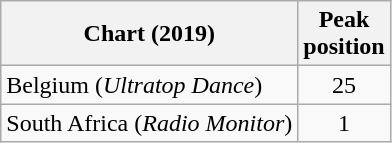<table class="wikitable sortable">
<tr>
<th>Chart (2019)</th>
<th>Peak<br>position</th>
</tr>
<tr>
<td>Belgium (<em>Ultratop Dance</em>)</td>
<td align="center">25</td>
</tr>
<tr>
<td>South Africa (<em>Radio Monitor</em>)</td>
<td align="center">1</td>
</tr>
</table>
